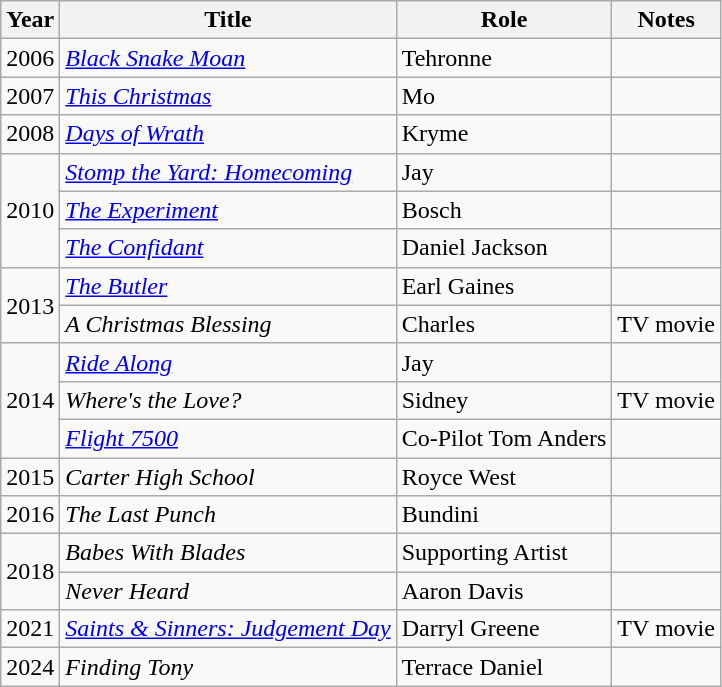<table class="wikitable sortable">
<tr>
<th>Year</th>
<th>Title</th>
<th>Role</th>
<th>Notes</th>
</tr>
<tr>
<td>2006</td>
<td><em><a href='#'>Black Snake Moan</a></em></td>
<td>Tehronne</td>
<td></td>
</tr>
<tr>
<td>2007</td>
<td><em><a href='#'>This Christmas</a></em></td>
<td>Mo</td>
<td></td>
</tr>
<tr>
<td>2008</td>
<td><em><a href='#'>Days of Wrath</a></em></td>
<td>Kryme</td>
<td></td>
</tr>
<tr>
<td rowspan=3>2010</td>
<td><em><a href='#'>Stomp the Yard: Homecoming</a></em></td>
<td>Jay</td>
<td></td>
</tr>
<tr>
<td><em><a href='#'>The Experiment</a></em></td>
<td>Bosch</td>
<td></td>
</tr>
<tr>
<td><em><a href='#'>The Confidant</a></em></td>
<td>Daniel Jackson</td>
<td></td>
</tr>
<tr>
<td rowspan=2>2013</td>
<td><em><a href='#'>The Butler</a></em></td>
<td>Earl Gaines</td>
<td></td>
</tr>
<tr>
<td><em>A Christmas Blessing</em></td>
<td>Charles</td>
<td>TV movie</td>
</tr>
<tr>
<td rowspan=3>2014</td>
<td><em><a href='#'>Ride Along</a></em></td>
<td>Jay</td>
<td></td>
</tr>
<tr>
<td><em>Where's the Love?</em></td>
<td>Sidney</td>
<td>TV movie</td>
</tr>
<tr>
<td><em><a href='#'>Flight 7500</a></em></td>
<td>Co-Pilot Tom Anders</td>
<td></td>
</tr>
<tr>
<td>2015</td>
<td><em>Carter High School</em></td>
<td>Royce West</td>
<td></td>
</tr>
<tr>
<td>2016</td>
<td><em>The Last Punch</em></td>
<td>Bundini</td>
<td></td>
</tr>
<tr>
<td rowspan=2>2018</td>
<td><em>Babes With Blades</em></td>
<td>Supporting Artist</td>
<td></td>
</tr>
<tr>
<td><em>Never Heard</em></td>
<td>Aaron Davis</td>
<td></td>
</tr>
<tr>
<td>2021</td>
<td><em><a href='#'>Saints & Sinners: Judgement Day</a></em></td>
<td>Darryl Greene</td>
<td>TV movie</td>
</tr>
<tr>
<td>2024</td>
<td><em>Finding Tony</em></td>
<td>Terrace Daniel</td>
<td></td>
</tr>
</table>
